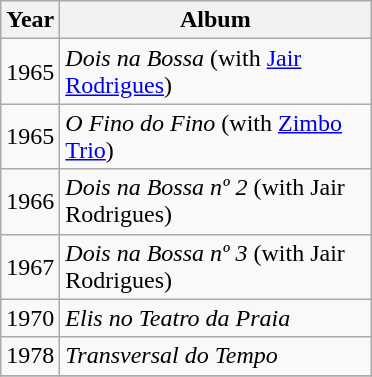<table class="sortable wikitable">
<tr>
<th>Year</th>
<th width="200">Album</th>
</tr>
<tr>
<td>1965</td>
<td><em>Dois na Bossa</em> (with <a href='#'>Jair Rodrigues</a>)</td>
</tr>
<tr>
<td>1965</td>
<td><em>O Fino do Fino</em> (with <a href='#'>Zimbo Trio</a>)</td>
</tr>
<tr>
<td>1966</td>
<td><em>Dois na Bossa nº 2</em> (with Jair Rodrigues)</td>
</tr>
<tr>
<td>1967</td>
<td><em>Dois na Bossa nº 3</em> (with Jair Rodrigues)</td>
</tr>
<tr>
<td>1970</td>
<td><em>Elis no Teatro da Praia</em></td>
</tr>
<tr>
<td>1978</td>
<td><em>Transversal do Tempo</em></td>
</tr>
<tr>
</tr>
</table>
